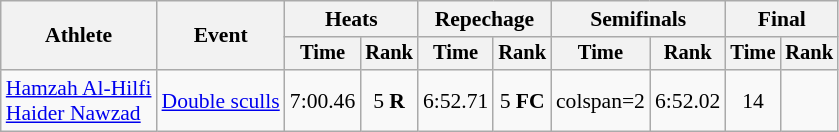<table class="wikitable" style="font-size:90%">
<tr>
<th rowspan="2">Athlete</th>
<th rowspan="2">Event</th>
<th colspan="2">Heats</th>
<th colspan="2">Repechage</th>
<th colspan="2">Semifinals</th>
<th colspan="2">Final</th>
</tr>
<tr style="font-size:95%">
<th>Time</th>
<th>Rank</th>
<th>Time</th>
<th>Rank</th>
<th>Time</th>
<th>Rank</th>
<th>Time</th>
<th>Rank</th>
</tr>
<tr align=center>
<td align=left><a href='#'>Hamzah Al-Hilfi</a> <br> <a href='#'>Haider Nawzad</a></td>
<td align=left><a href='#'>Double sculls</a></td>
<td>7:00.46</td>
<td>5 <strong>R</strong></td>
<td>6:52.71</td>
<td>5 <strong>FC</strong></td>
<td>colspan=2 </td>
<td>6:52.02</td>
<td>14</td>
</tr>
</table>
